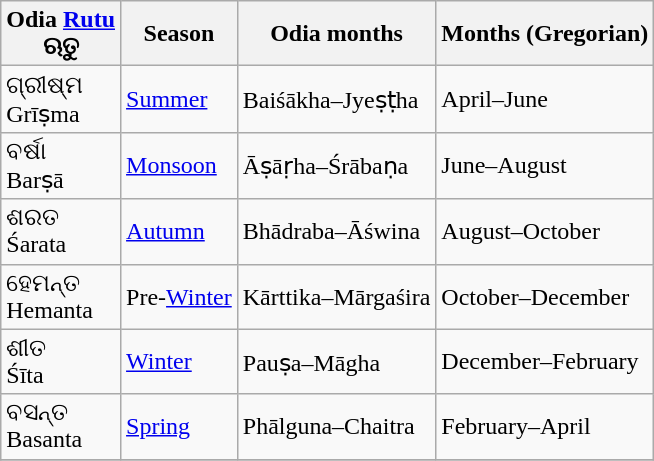<table class="wikitable">
<tr>
<th>Odia <a href='#'>Rutu</a><br>ଋତୁ</th>
<th>Season</th>
<th>Odia months</th>
<th>Months (Gregorian)</th>
</tr>
<tr>
<td>ଗ୍ରୀଷ୍ମ<br>Grīṣma</td>
<td><a href='#'>Summer</a></td>
<td>Baiśākha–Jyeṣṭha</td>
<td>April–June</td>
</tr>
<tr>
<td>ବର୍ଷା<br>Barṣā</td>
<td><a href='#'>Monsoon</a></td>
<td>Āṣāṛha–Śrābaṇa</td>
<td>June–August</td>
</tr>
<tr>
<td>ଶରତ<br>Śarata</td>
<td><a href='#'>Autumn</a></td>
<td>Bhādraba–Āświna</td>
<td>August–October</td>
</tr>
<tr>
<td>ହେମନ୍ତ<br>Hemanta</td>
<td>Pre-<a href='#'>Winter</a></td>
<td>Kārttika–Mārgaśira</td>
<td>October–December</td>
</tr>
<tr>
<td>ଶୀତ<br>Śīta</td>
<td><a href='#'>Winter</a></td>
<td>Pauṣa–Māgha</td>
<td>December–February</td>
</tr>
<tr>
<td>ବସନ୍ତ<br>Basanta</td>
<td><a href='#'>Spring</a></td>
<td>Phālguna–Chaitra</td>
<td>February–April</td>
</tr>
<tr>
</tr>
</table>
